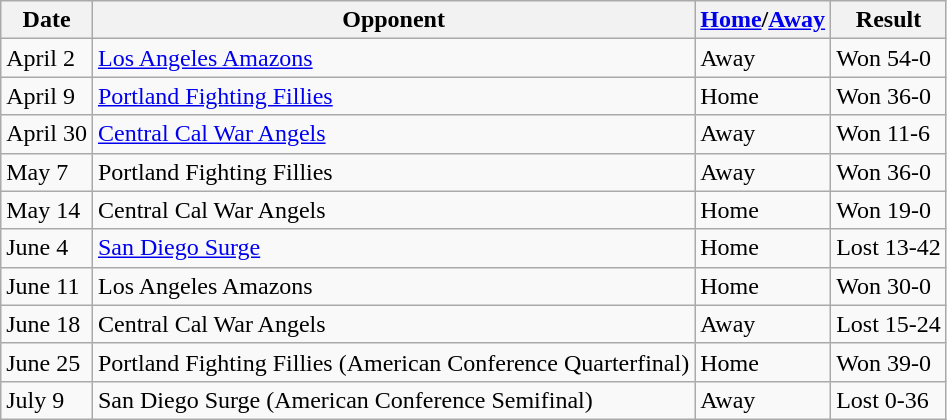<table class="wikitable">
<tr>
<th>Date</th>
<th>Opponent</th>
<th><a href='#'>Home</a>/<a href='#'>Away</a></th>
<th>Result</th>
</tr>
<tr>
<td>April 2</td>
<td><a href='#'>Los Angeles Amazons</a></td>
<td>Away</td>
<td>Won 54-0</td>
</tr>
<tr>
<td>April 9</td>
<td><a href='#'>Portland Fighting Fillies</a></td>
<td>Home</td>
<td>Won 36-0</td>
</tr>
<tr>
<td>April 30</td>
<td><a href='#'>Central Cal War Angels</a></td>
<td>Away</td>
<td>Won 11-6</td>
</tr>
<tr>
<td>May 7</td>
<td>Portland Fighting Fillies</td>
<td>Away</td>
<td>Won 36-0</td>
</tr>
<tr>
<td>May 14</td>
<td>Central Cal War Angels</td>
<td>Home</td>
<td>Won 19-0</td>
</tr>
<tr>
<td>June 4</td>
<td><a href='#'>San Diego Surge</a></td>
<td>Home</td>
<td>Lost 13-42</td>
</tr>
<tr>
<td>June 11</td>
<td>Los Angeles Amazons</td>
<td>Home</td>
<td>Won 30-0</td>
</tr>
<tr>
<td>June 18</td>
<td>Central Cal War Angels</td>
<td>Away</td>
<td>Lost 15-24</td>
</tr>
<tr>
<td>June 25</td>
<td>Portland Fighting Fillies (American Conference Quarterfinal)</td>
<td>Home</td>
<td>Won 39-0</td>
</tr>
<tr>
<td>July 9</td>
<td>San Diego Surge (American Conference Semifinal)</td>
<td>Away</td>
<td>Lost 0-36</td>
</tr>
</table>
